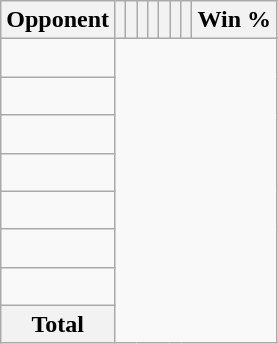<table class="wikitable sortable collapsible collapsed" style="text-align: center;">
<tr>
<th>Opponent</th>
<th></th>
<th></th>
<th></th>
<th></th>
<th></th>
<th></th>
<th></th>
<th>Win %</th>
</tr>
<tr>
<td align="left"><br></td>
</tr>
<tr>
<td align="left"><br></td>
</tr>
<tr>
<td align="left"><br></td>
</tr>
<tr>
<td align="left"><br></td>
</tr>
<tr>
<td align="left"><br></td>
</tr>
<tr>
<td align="left"><br></td>
</tr>
<tr>
<td align="left"><br></td>
</tr>
<tr class="sortbottom">
<th>Total<br></th>
</tr>
</table>
